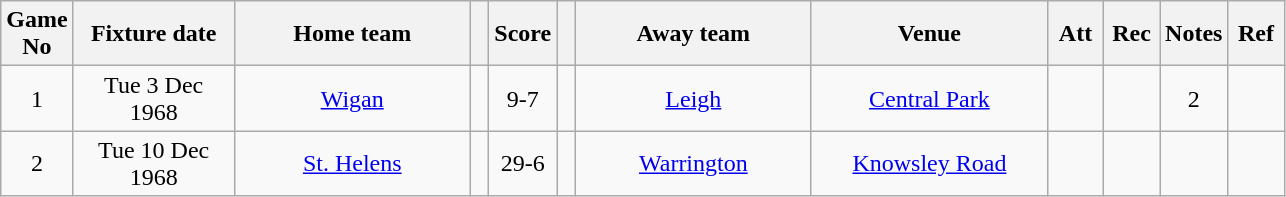<table class="wikitable" style="text-align:center;">
<tr>
<th width=20 abbr="No">Game No</th>
<th width=100 abbr="Date">Fixture date</th>
<th width=150 abbr="Home team">Home team</th>
<th width=5 abbr="space"></th>
<th width=20 abbr="Score">Score</th>
<th width=5 abbr="space"></th>
<th width=150 abbr="Away team">Away team</th>
<th width=150 abbr="Venue">Venue</th>
<th width=30 abbr="Att">Att</th>
<th width=30 abbr="Rec">Rec</th>
<th width=20 abbr="Notes">Notes</th>
<th width=30 abbr="Ref">Ref</th>
</tr>
<tr>
<td>1</td>
<td>Tue 3 Dec 1968</td>
<td><a href='#'>Wigan</a></td>
<td></td>
<td>9-7</td>
<td></td>
<td><a href='#'>Leigh</a></td>
<td><a href='#'>Central Park</a></td>
<td></td>
<td></td>
<td>2</td>
<td></td>
</tr>
<tr>
<td>2</td>
<td>Tue 10 Dec 1968</td>
<td><a href='#'>St. Helens</a></td>
<td></td>
<td>29-6</td>
<td></td>
<td><a href='#'>Warrington</a></td>
<td><a href='#'>Knowsley Road</a></td>
<td></td>
<td></td>
<td></td>
<td></td>
</tr>
</table>
